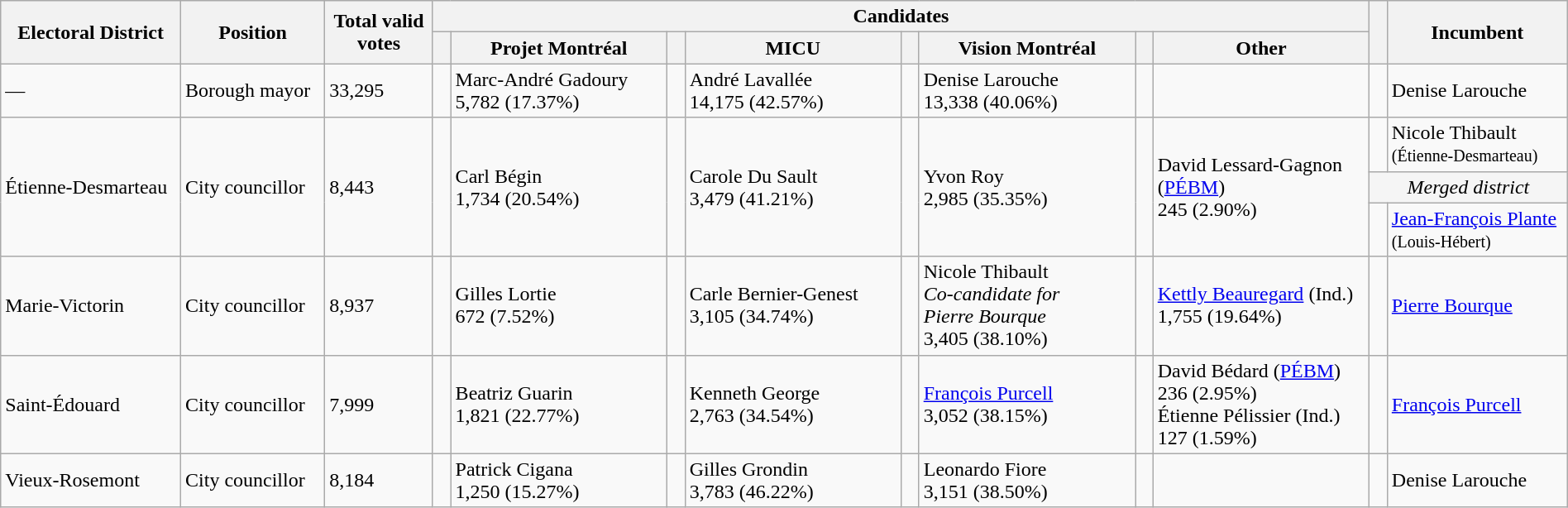<table class="wikitable" width="100%">
<tr>
<th width=10% rowspan=2>Electoral District</th>
<th width=8% rowspan=2>Position</th>
<th width=6% rowspan=2>Total valid votes</th>
<th colspan=8>Candidates</th>
<th width=1% rowspan=2> </th>
<th width=10% rowspan=2>Incumbent</th>
</tr>
<tr>
<th width=1% > </th>
<th width=12% ><span>Projet Montréal</span></th>
<th width=1% > </th>
<th width=12% >MICU</th>
<th width=1% > </th>
<th width=12% >Vision Montréal</th>
<th width=1% > </th>
<th width=12% >Other</th>
</tr>
<tr>
<td>—</td>
<td>Borough mayor</td>
<td>33,295</td>
<td></td>
<td>Marc-André Gadoury<br>5,782 (17.37%)</td>
<td> </td>
<td>André Lavallée<br>14,175 (42.57%)</td>
<td></td>
<td>Denise Larouche<br>13,338 (40.06%)</td>
<td></td>
<td></td>
<td> </td>
<td>Denise Larouche</td>
</tr>
<tr>
<td rowspan=3>Étienne-Desmarteau</td>
<td rowspan=3>City councillor</td>
<td rowspan=3>8,443</td>
<td rowspan=3></td>
<td rowspan=3>Carl Bégin<br>1,734 (20.54%)</td>
<td rowspan=3 > </td>
<td rowspan=3>Carole Du Sault<br>3,479 (41.21%)</td>
<td rowspan=3></td>
<td rowspan=3>Yvon Roy<br>2,985 (35.35%)</td>
<td rowspan=3></td>
<td rowspan=3>David Lessard-Gagnon (<a href='#'>PÉBM</a>)<br> 245 (2.90%)</td>
<td> </td>
<td>Nicole Thibault<br><small>(Étienne-Desmarteau)</small></td>
</tr>
<tr>
<td colspan="2" style="background:whitesmoke; text-align:center;"><em>Merged district</em></td>
</tr>
<tr>
<td> </td>
<td><a href='#'>Jean-François Plante</a><br><small>(Louis-Hébert)</small></td>
</tr>
<tr>
<td>Marie-Victorin</td>
<td>City councillor</td>
<td>8,937</td>
<td></td>
<td>Gilles Lortie<br>672 (7.52%)</td>
<td></td>
<td>Carle Bernier-Genest<br>3,105 (34.74%)</td>
<td> </td>
<td>Nicole Thibault <br><em>Co-candidate for<br>Pierre Bourque</em><br>3,405 (38.10%)</td>
<td></td>
<td><a href='#'>Kettly Beauregard</a> (Ind.)<br>1,755 (19.64%)</td>
<td> </td>
<td><a href='#'>Pierre Bourque</a></td>
</tr>
<tr>
<td>Saint-Édouard</td>
<td>City councillor</td>
<td>7,999</td>
<td></td>
<td>Beatriz Guarin<br>1,821 (22.77%)</td>
<td></td>
<td>Kenneth George<br>2,763 (34.54%)</td>
<td> </td>
<td><a href='#'>François Purcell</a><br>3,052 (38.15%)</td>
<td></td>
<td>David Bédard (<a href='#'>PÉBM</a>)<br>236 (2.95%)<br>Étienne Pélissier (Ind.)<br>127 (1.59%)</td>
<td> </td>
<td><a href='#'>François Purcell</a></td>
</tr>
<tr>
<td>Vieux-Rosemont</td>
<td>City councillor</td>
<td>8,184</td>
<td></td>
<td>Patrick Cigana<br>1,250 (15.27%)</td>
<td> </td>
<td>Gilles Grondin<br>3,783 (46.22%)</td>
<td></td>
<td>Leonardo Fiore<br>3,151 (38.50%)</td>
<td></td>
<td></td>
<td> </td>
<td>Denise Larouche</td>
</tr>
</table>
